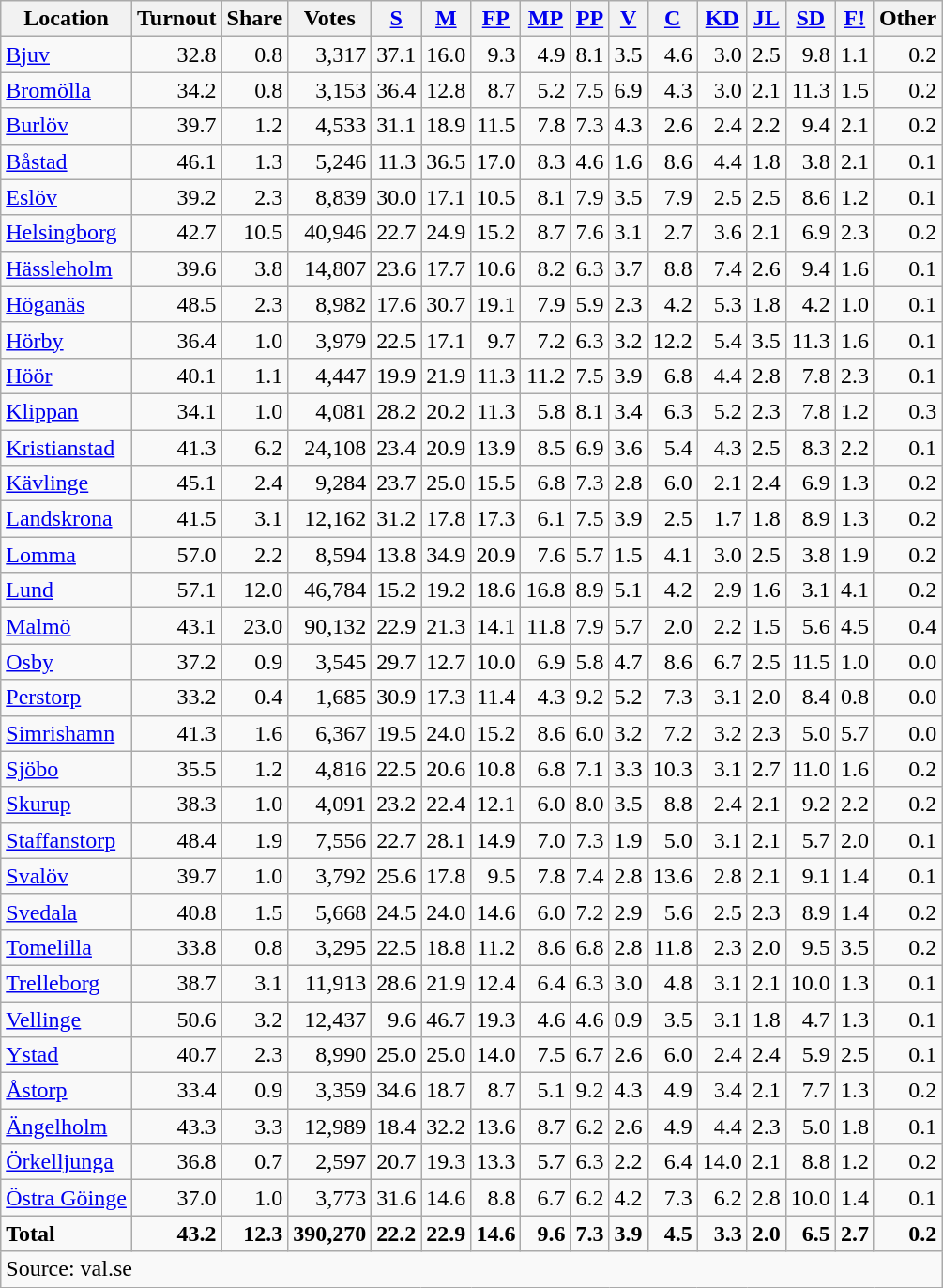<table class="wikitable sortable" style=text-align:right>
<tr>
<th>Location</th>
<th>Turnout</th>
<th>Share</th>
<th>Votes</th>
<th><a href='#'>S</a></th>
<th><a href='#'>M</a></th>
<th><a href='#'>FP</a></th>
<th><a href='#'>MP</a></th>
<th><a href='#'>PP</a></th>
<th><a href='#'>V</a></th>
<th><a href='#'>C</a></th>
<th><a href='#'>KD</a></th>
<th><a href='#'>JL</a></th>
<th><a href='#'>SD</a></th>
<th><a href='#'>F!</a></th>
<th>Other</th>
</tr>
<tr>
<td align=left><a href='#'>Bjuv</a></td>
<td>32.8</td>
<td>0.8</td>
<td>3,317</td>
<td>37.1</td>
<td>16.0</td>
<td>9.3</td>
<td>4.9</td>
<td>8.1</td>
<td>3.5</td>
<td>4.6</td>
<td>3.0</td>
<td>2.5</td>
<td>9.8</td>
<td>1.1</td>
<td>0.2</td>
</tr>
<tr>
<td align=left><a href='#'>Bromölla</a></td>
<td>34.2</td>
<td>0.8</td>
<td>3,153</td>
<td>36.4</td>
<td>12.8</td>
<td>8.7</td>
<td>5.2</td>
<td>7.5</td>
<td>6.9</td>
<td>4.3</td>
<td>3.0</td>
<td>2.1</td>
<td>11.3</td>
<td>1.5</td>
<td>0.2</td>
</tr>
<tr>
<td align=left><a href='#'>Burlöv</a></td>
<td>39.7</td>
<td>1.2</td>
<td>4,533</td>
<td>31.1</td>
<td>18.9</td>
<td>11.5</td>
<td>7.8</td>
<td>7.3</td>
<td>4.3</td>
<td>2.6</td>
<td>2.4</td>
<td>2.2</td>
<td>9.4</td>
<td>2.1</td>
<td>0.2</td>
</tr>
<tr>
<td align=left><a href='#'>Båstad</a></td>
<td>46.1</td>
<td>1.3</td>
<td>5,246</td>
<td>11.3</td>
<td>36.5</td>
<td>17.0</td>
<td>8.3</td>
<td>4.6</td>
<td>1.6</td>
<td>8.6</td>
<td>4.4</td>
<td>1.8</td>
<td>3.8</td>
<td>2.1</td>
<td>0.1</td>
</tr>
<tr>
<td align=left><a href='#'>Eslöv</a></td>
<td>39.2</td>
<td>2.3</td>
<td>8,839</td>
<td>30.0</td>
<td>17.1</td>
<td>10.5</td>
<td>8.1</td>
<td>7.9</td>
<td>3.5</td>
<td>7.9</td>
<td>2.5</td>
<td>2.5</td>
<td>8.6</td>
<td>1.2</td>
<td>0.1</td>
</tr>
<tr>
<td align=left><a href='#'>Helsingborg</a></td>
<td>42.7</td>
<td>10.5</td>
<td>40,946</td>
<td>22.7</td>
<td>24.9</td>
<td>15.2</td>
<td>8.7</td>
<td>7.6</td>
<td>3.1</td>
<td>2.7</td>
<td>3.6</td>
<td>2.1</td>
<td>6.9</td>
<td>2.3</td>
<td>0.2</td>
</tr>
<tr>
<td align=left><a href='#'>Hässleholm</a></td>
<td>39.6</td>
<td>3.8</td>
<td>14,807</td>
<td>23.6</td>
<td>17.7</td>
<td>10.6</td>
<td>8.2</td>
<td>6.3</td>
<td>3.7</td>
<td>8.8</td>
<td>7.4</td>
<td>2.6</td>
<td>9.4</td>
<td>1.6</td>
<td>0.1</td>
</tr>
<tr>
<td align=left><a href='#'>Höganäs</a></td>
<td>48.5</td>
<td>2.3</td>
<td>8,982</td>
<td>17.6</td>
<td>30.7</td>
<td>19.1</td>
<td>7.9</td>
<td>5.9</td>
<td>2.3</td>
<td>4.2</td>
<td>5.3</td>
<td>1.8</td>
<td>4.2</td>
<td>1.0</td>
<td>0.1</td>
</tr>
<tr>
<td align=left><a href='#'>Hörby</a></td>
<td>36.4</td>
<td>1.0</td>
<td>3,979</td>
<td>22.5</td>
<td>17.1</td>
<td>9.7</td>
<td>7.2</td>
<td>6.3</td>
<td>3.2</td>
<td>12.2</td>
<td>5.4</td>
<td>3.5</td>
<td>11.3</td>
<td>1.6</td>
<td>0.1</td>
</tr>
<tr>
<td align=left><a href='#'>Höör</a></td>
<td>40.1</td>
<td>1.1</td>
<td>4,447</td>
<td>19.9</td>
<td>21.9</td>
<td>11.3</td>
<td>11.2</td>
<td>7.5</td>
<td>3.9</td>
<td>6.8</td>
<td>4.4</td>
<td>2.8</td>
<td>7.8</td>
<td>2.3</td>
<td>0.1</td>
</tr>
<tr>
<td align=left><a href='#'>Klippan</a></td>
<td>34.1</td>
<td>1.0</td>
<td>4,081</td>
<td>28.2</td>
<td>20.2</td>
<td>11.3</td>
<td>5.8</td>
<td>8.1</td>
<td>3.4</td>
<td>6.3</td>
<td>5.2</td>
<td>2.3</td>
<td>7.8</td>
<td>1.2</td>
<td>0.3</td>
</tr>
<tr>
<td align=left><a href='#'>Kristianstad</a></td>
<td>41.3</td>
<td>6.2</td>
<td>24,108</td>
<td>23.4</td>
<td>20.9</td>
<td>13.9</td>
<td>8.5</td>
<td>6.9</td>
<td>3.6</td>
<td>5.4</td>
<td>4.3</td>
<td>2.5</td>
<td>8.3</td>
<td>2.2</td>
<td>0.1</td>
</tr>
<tr>
<td align=left><a href='#'>Kävlinge</a></td>
<td>45.1</td>
<td>2.4</td>
<td>9,284</td>
<td>23.7</td>
<td>25.0</td>
<td>15.5</td>
<td>6.8</td>
<td>7.3</td>
<td>2.8</td>
<td>6.0</td>
<td>2.1</td>
<td>2.4</td>
<td>6.9</td>
<td>1.3</td>
<td>0.2</td>
</tr>
<tr>
<td align=left><a href='#'>Landskrona</a></td>
<td>41.5</td>
<td>3.1</td>
<td>12,162</td>
<td>31.2</td>
<td>17.8</td>
<td>17.3</td>
<td>6.1</td>
<td>7.5</td>
<td>3.9</td>
<td>2.5</td>
<td>1.7</td>
<td>1.8</td>
<td>8.9</td>
<td>1.3</td>
<td>0.2</td>
</tr>
<tr>
<td align=left><a href='#'>Lomma</a></td>
<td>57.0</td>
<td>2.2</td>
<td>8,594</td>
<td>13.8</td>
<td>34.9</td>
<td>20.9</td>
<td>7.6</td>
<td>5.7</td>
<td>1.5</td>
<td>4.1</td>
<td>3.0</td>
<td>2.5</td>
<td>3.8</td>
<td>1.9</td>
<td>0.2</td>
</tr>
<tr>
<td align=left><a href='#'>Lund</a></td>
<td>57.1</td>
<td>12.0</td>
<td>46,784</td>
<td>15.2</td>
<td>19.2</td>
<td>18.6</td>
<td>16.8</td>
<td>8.9</td>
<td>5.1</td>
<td>4.2</td>
<td>2.9</td>
<td>1.6</td>
<td>3.1</td>
<td>4.1</td>
<td>0.2</td>
</tr>
<tr>
<td align=left><a href='#'>Malmö</a></td>
<td>43.1</td>
<td>23.0</td>
<td>90,132</td>
<td>22.9</td>
<td>21.3</td>
<td>14.1</td>
<td>11.8</td>
<td>7.9</td>
<td>5.7</td>
<td>2.0</td>
<td>2.2</td>
<td>1.5</td>
<td>5.6</td>
<td>4.5</td>
<td>0.4</td>
</tr>
<tr>
<td align=left><a href='#'>Osby</a></td>
<td>37.2</td>
<td>0.9</td>
<td>3,545</td>
<td>29.7</td>
<td>12.7</td>
<td>10.0</td>
<td>6.9</td>
<td>5.8</td>
<td>4.7</td>
<td>8.6</td>
<td>6.7</td>
<td>2.5</td>
<td>11.5</td>
<td>1.0</td>
<td>0.0</td>
</tr>
<tr>
<td align=left><a href='#'>Perstorp</a></td>
<td>33.2</td>
<td>0.4</td>
<td>1,685</td>
<td>30.9</td>
<td>17.3</td>
<td>11.4</td>
<td>4.3</td>
<td>9.2</td>
<td>5.2</td>
<td>7.3</td>
<td>3.1</td>
<td>2.0</td>
<td>8.4</td>
<td>0.8</td>
<td>0.0</td>
</tr>
<tr>
<td align=left><a href='#'>Simrishamn</a></td>
<td>41.3</td>
<td>1.6</td>
<td>6,367</td>
<td>19.5</td>
<td>24.0</td>
<td>15.2</td>
<td>8.6</td>
<td>6.0</td>
<td>3.2</td>
<td>7.2</td>
<td>3.2</td>
<td>2.3</td>
<td>5.0</td>
<td>5.7</td>
<td>0.0</td>
</tr>
<tr>
<td align=left><a href='#'>Sjöbo</a></td>
<td>35.5</td>
<td>1.2</td>
<td>4,816</td>
<td>22.5</td>
<td>20.6</td>
<td>10.8</td>
<td>6.8</td>
<td>7.1</td>
<td>3.3</td>
<td>10.3</td>
<td>3.1</td>
<td>2.7</td>
<td>11.0</td>
<td>1.6</td>
<td>0.2</td>
</tr>
<tr>
<td align=left><a href='#'>Skurup</a></td>
<td>38.3</td>
<td>1.0</td>
<td>4,091</td>
<td>23.2</td>
<td>22.4</td>
<td>12.1</td>
<td>6.0</td>
<td>8.0</td>
<td>3.5</td>
<td>8.8</td>
<td>2.4</td>
<td>2.1</td>
<td>9.2</td>
<td>2.2</td>
<td>0.2</td>
</tr>
<tr>
<td align=left><a href='#'>Staffanstorp</a></td>
<td>48.4</td>
<td>1.9</td>
<td>7,556</td>
<td>22.7</td>
<td>28.1</td>
<td>14.9</td>
<td>7.0</td>
<td>7.3</td>
<td>1.9</td>
<td>5.0</td>
<td>3.1</td>
<td>2.1</td>
<td>5.7</td>
<td>2.0</td>
<td>0.1</td>
</tr>
<tr>
<td align=left><a href='#'>Svalöv</a></td>
<td>39.7</td>
<td>1.0</td>
<td>3,792</td>
<td>25.6</td>
<td>17.8</td>
<td>9.5</td>
<td>7.8</td>
<td>7.4</td>
<td>2.8</td>
<td>13.6</td>
<td>2.8</td>
<td>2.1</td>
<td>9.1</td>
<td>1.4</td>
<td>0.1</td>
</tr>
<tr>
<td align=left><a href='#'>Svedala</a></td>
<td>40.8</td>
<td>1.5</td>
<td>5,668</td>
<td>24.5</td>
<td>24.0</td>
<td>14.6</td>
<td>6.0</td>
<td>7.2</td>
<td>2.9</td>
<td>5.6</td>
<td>2.5</td>
<td>2.3</td>
<td>8.9</td>
<td>1.4</td>
<td>0.2</td>
</tr>
<tr>
<td align=left><a href='#'>Tomelilla</a></td>
<td>33.8</td>
<td>0.8</td>
<td>3,295</td>
<td>22.5</td>
<td>18.8</td>
<td>11.2</td>
<td>8.6</td>
<td>6.8</td>
<td>2.8</td>
<td>11.8</td>
<td>2.3</td>
<td>2.0</td>
<td>9.5</td>
<td>3.5</td>
<td>0.2</td>
</tr>
<tr>
<td align=left><a href='#'>Trelleborg</a></td>
<td>38.7</td>
<td>3.1</td>
<td>11,913</td>
<td>28.6</td>
<td>21.9</td>
<td>12.4</td>
<td>6.4</td>
<td>6.3</td>
<td>3.0</td>
<td>4.8</td>
<td>3.1</td>
<td>2.1</td>
<td>10.0</td>
<td>1.3</td>
<td>0.1</td>
</tr>
<tr>
<td align=left><a href='#'>Vellinge</a></td>
<td>50.6</td>
<td>3.2</td>
<td>12,437</td>
<td>9.6</td>
<td>46.7</td>
<td>19.3</td>
<td>4.6</td>
<td>4.6</td>
<td>0.9</td>
<td>3.5</td>
<td>3.1</td>
<td>1.8</td>
<td>4.7</td>
<td>1.3</td>
<td>0.1</td>
</tr>
<tr>
<td align=left><a href='#'>Ystad</a></td>
<td>40.7</td>
<td>2.3</td>
<td>8,990</td>
<td>25.0</td>
<td>25.0</td>
<td>14.0</td>
<td>7.5</td>
<td>6.7</td>
<td>2.6</td>
<td>6.0</td>
<td>2.4</td>
<td>2.4</td>
<td>5.9</td>
<td>2.5</td>
<td>0.1</td>
</tr>
<tr>
<td align=left><a href='#'>Åstorp</a></td>
<td>33.4</td>
<td>0.9</td>
<td>3,359</td>
<td>34.6</td>
<td>18.7</td>
<td>8.7</td>
<td>5.1</td>
<td>9.2</td>
<td>4.3</td>
<td>4.9</td>
<td>3.4</td>
<td>2.1</td>
<td>7.7</td>
<td>1.3</td>
<td>0.2</td>
</tr>
<tr>
<td align=left><a href='#'>Ängelholm</a></td>
<td>43.3</td>
<td>3.3</td>
<td>12,989</td>
<td>18.4</td>
<td>32.2</td>
<td>13.6</td>
<td>8.7</td>
<td>6.2</td>
<td>2.6</td>
<td>4.9</td>
<td>4.4</td>
<td>2.3</td>
<td>5.0</td>
<td>1.8</td>
<td>0.1</td>
</tr>
<tr>
<td align=left><a href='#'>Örkelljunga</a></td>
<td>36.8</td>
<td>0.7</td>
<td>2,597</td>
<td>20.7</td>
<td>19.3</td>
<td>13.3</td>
<td>5.7</td>
<td>6.3</td>
<td>2.2</td>
<td>6.4</td>
<td>14.0</td>
<td>2.1</td>
<td>8.8</td>
<td>1.2</td>
<td>0.2</td>
</tr>
<tr>
<td align=left><a href='#'>Östra Göinge</a></td>
<td>37.0</td>
<td>1.0</td>
<td>3,773</td>
<td>31.6</td>
<td>14.6</td>
<td>8.8</td>
<td>6.7</td>
<td>6.2</td>
<td>4.2</td>
<td>7.3</td>
<td>6.2</td>
<td>2.8</td>
<td>10.0</td>
<td>1.4</td>
<td>0.1</td>
</tr>
<tr>
<td align=left><strong>Total</strong></td>
<td><strong>43.2</strong></td>
<td><strong>12.3</strong></td>
<td><strong>390,270</strong></td>
<td><strong>22.2</strong></td>
<td><strong>22.9</strong></td>
<td><strong>14.6</strong></td>
<td><strong>9.6</strong></td>
<td><strong>7.3</strong></td>
<td><strong>3.9</strong></td>
<td><strong>4.5</strong></td>
<td><strong>3.3</strong></td>
<td><strong>2.0</strong></td>
<td><strong>6.5</strong></td>
<td><strong>2.7</strong></td>
<td><strong>0.2</strong></td>
</tr>
<tr>
<td align=left colspan=16>Source: val.se </td>
</tr>
</table>
